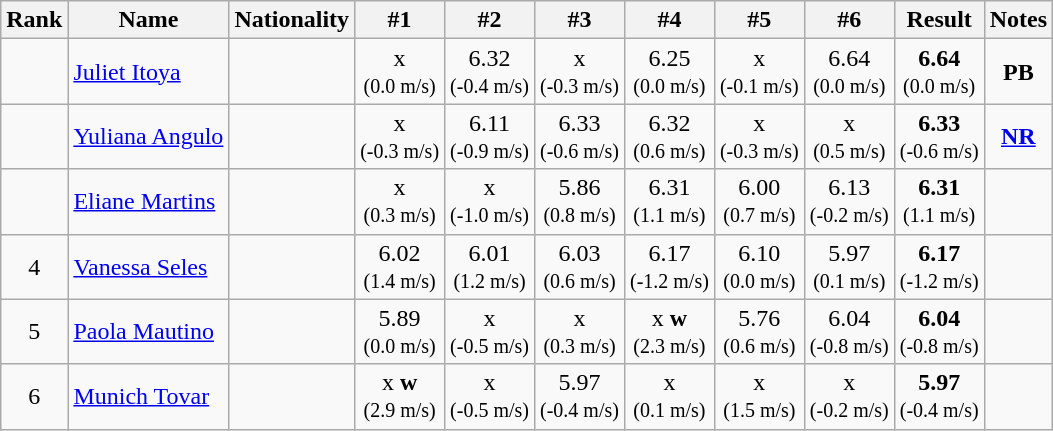<table class="wikitable sortable" style="text-align:center">
<tr>
<th>Rank</th>
<th>Name</th>
<th>Nationality</th>
<th>#1</th>
<th>#2</th>
<th>#3</th>
<th>#4</th>
<th>#5</th>
<th>#6</th>
<th>Result</th>
<th>Notes</th>
</tr>
<tr>
<td></td>
<td align=left><a href='#'>Juliet Itoya</a></td>
<td align=left></td>
<td>x<br> <small>(0.0 m/s)</small></td>
<td>6.32<br> <small>(-0.4 m/s)</small></td>
<td>x<br> <small>(-0.3 m/s)</small></td>
<td>6.25<br> <small>(0.0 m/s)</small></td>
<td>x<br> <small>(-0.1 m/s)</small></td>
<td>6.64<br> <small>(0.0 m/s)</small></td>
<td><strong>6.64</strong><br><small>(0.0 m/s)</small></td>
<td><strong>PB</strong></td>
</tr>
<tr>
<td></td>
<td align=left><a href='#'>Yuliana Angulo</a></td>
<td align=left></td>
<td>x<br> <small>(-0.3 m/s)</small></td>
<td>6.11<br> <small>(-0.9 m/s)</small></td>
<td>6.33<br> <small>(-0.6 m/s)</small></td>
<td>6.32<br> <small>(0.6 m/s)</small></td>
<td>x<br> <small>(-0.3 m/s)</small></td>
<td>x<br> <small>(0.5 m/s)</small></td>
<td><strong>6.33</strong><br><small>(-0.6 m/s)</small></td>
<td><a href='#'><strong>NR</strong></a></td>
</tr>
<tr>
<td></td>
<td align=left><a href='#'>Eliane Martins</a></td>
<td align=left></td>
<td>x<br> <small>(0.3 m/s)</small></td>
<td>x<br> <small>(-1.0 m/s)</small></td>
<td>5.86<br> <small>(0.8 m/s)</small></td>
<td>6.31<br> <small>(1.1 m/s)</small></td>
<td>6.00<br> <small>(0.7 m/s)</small></td>
<td>6.13<br> <small>(-0.2 m/s)</small></td>
<td><strong>6.31</strong><br><small>(1.1 m/s)</small></td>
<td></td>
</tr>
<tr>
<td>4</td>
<td align=left><a href='#'>Vanessa Seles</a></td>
<td align=left></td>
<td>6.02<br> <small>(1.4 m/s)</small></td>
<td>6.01<br> <small>(1.2 m/s)</small></td>
<td>6.03<br> <small>(0.6 m/s)</small></td>
<td>6.17<br> <small>(-1.2 m/s)</small></td>
<td>6.10<br> <small>(0.0 m/s)</small></td>
<td>5.97<br> <small>(0.1 m/s)</small></td>
<td><strong>6.17</strong><br><small>(-1.2 m/s)</small></td>
<td></td>
</tr>
<tr>
<td>5</td>
<td align=left><a href='#'>Paola Mautino</a></td>
<td align=left></td>
<td>5.89<br> <small>(0.0 m/s)</small></td>
<td>x<br> <small>(-0.5 m/s)</small></td>
<td>x<br> <small>(0.3 m/s)</small></td>
<td>x <strong>w</strong><br> <small>(2.3 m/s)</small></td>
<td>5.76<br> <small>(0.6 m/s)</small></td>
<td>6.04<br> <small>(-0.8 m/s)</small></td>
<td><strong>6.04</strong><br><small>(-0.8 m/s)</small></td>
<td></td>
</tr>
<tr>
<td>6</td>
<td align=left><a href='#'>Munich Tovar</a></td>
<td align=left></td>
<td>x <strong>w</strong><br> <small>(2.9 m/s)</small></td>
<td>x<br> <small>(-0.5 m/s)</small></td>
<td>5.97<br> <small>(-0.4 m/s)</small></td>
<td>x<br> <small>(0.1 m/s)</small></td>
<td>x<br> <small>(1.5 m/s)</small></td>
<td>x<br> <small>(-0.2 m/s)</small></td>
<td><strong>5.97</strong><br><small>(-0.4 m/s)</small></td>
<td></td>
</tr>
</table>
